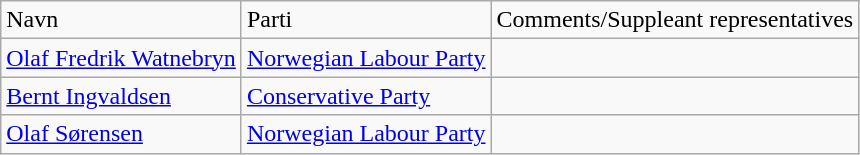<table class="wikitable">
<tr>
<td>Navn</td>
<td>Parti</td>
<td>Comments/Suppleant representatives</td>
</tr>
<tr>
<td><a href='#'>Olaf Fredrik Watnebryn</a></td>
<td><a href='#'>Norwegian Labour Party</a></td>
<td></td>
</tr>
<tr>
<td><a href='#'>Bernt Ingvaldsen</a></td>
<td><a href='#'>Conservative Party</a></td>
<td></td>
</tr>
<tr>
<td><a href='#'>Olaf Sørensen</a></td>
<td><a href='#'>Norwegian Labour Party</a></td>
<td></td>
</tr>
</table>
